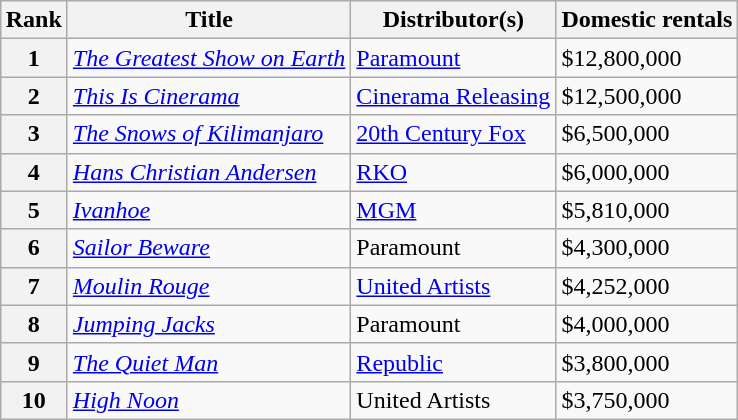<table class="wikitable sortable" style="margin:auto; margin:auto;">
<tr>
<th>Rank</th>
<th>Title</th>
<th>Distributor(s)</th>
<th>Domestic rentals</th>
</tr>
<tr>
<th style="text-align:center;"><strong>1</strong></th>
<td><em><a href='#'>The Greatest Show on Earth</a></em></td>
<td><a href='#'>Paramount</a></td>
<td>$12,800,000</td>
</tr>
<tr>
<th style="text-align:center;"><strong>2</strong></th>
<td><em><a href='#'>This Is Cinerama</a></em></td>
<td><a href='#'>Cinerama Releasing</a></td>
<td>$12,500,000</td>
</tr>
<tr>
<th style="text-align:center;"><strong>3</strong></th>
<td><em><a href='#'>The Snows of Kilimanjaro</a></em></td>
<td><a href='#'>20th Century Fox</a></td>
<td>$6,500,000</td>
</tr>
<tr>
<th style="text-align:center;"><strong>4</strong></th>
<td><em><a href='#'>Hans Christian Andersen</a></em></td>
<td><a href='#'>RKO</a></td>
<td>$6,000,000</td>
</tr>
<tr>
<th style="text-align:center;"><strong>5</strong></th>
<td><em><a href='#'>Ivanhoe</a></em></td>
<td><a href='#'>MGM</a></td>
<td>$5,810,000</td>
</tr>
<tr>
<th style="text-align:center;"><strong>6</strong></th>
<td><em><a href='#'>Sailor Beware</a></em></td>
<td>Paramount</td>
<td>$4,300,000</td>
</tr>
<tr>
<th style="text-align:center;"><strong>7</strong></th>
<td><em><a href='#'>Moulin Rouge</a></em></td>
<td><a href='#'>United Artists</a></td>
<td>$4,252,000</td>
</tr>
<tr>
<th style="text-align:center;"><strong>8</strong></th>
<td><em><a href='#'>Jumping Jacks</a></em></td>
<td>Paramount</td>
<td>$4,000,000</td>
</tr>
<tr>
<th style="text-align:center;"><strong>9</strong></th>
<td><em><a href='#'>The Quiet Man</a></em></td>
<td><a href='#'>Republic</a></td>
<td>$3,800,000</td>
</tr>
<tr>
<th style="text-align:center;"><strong>10</strong></th>
<td><em><a href='#'>High Noon</a></em></td>
<td>United Artists</td>
<td>$3,750,000</td>
</tr>
</table>
